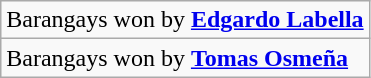<table class="wikitable">
<tr>
<td colspan="2">Barangays won by <strong><a href='#'>Edgardo Labella</a></strong></td>
</tr>
<tr>
<td colspan="2">Barangays won by <strong><a href='#'>Tomas Osmeña</a></strong></td>
</tr>
</table>
